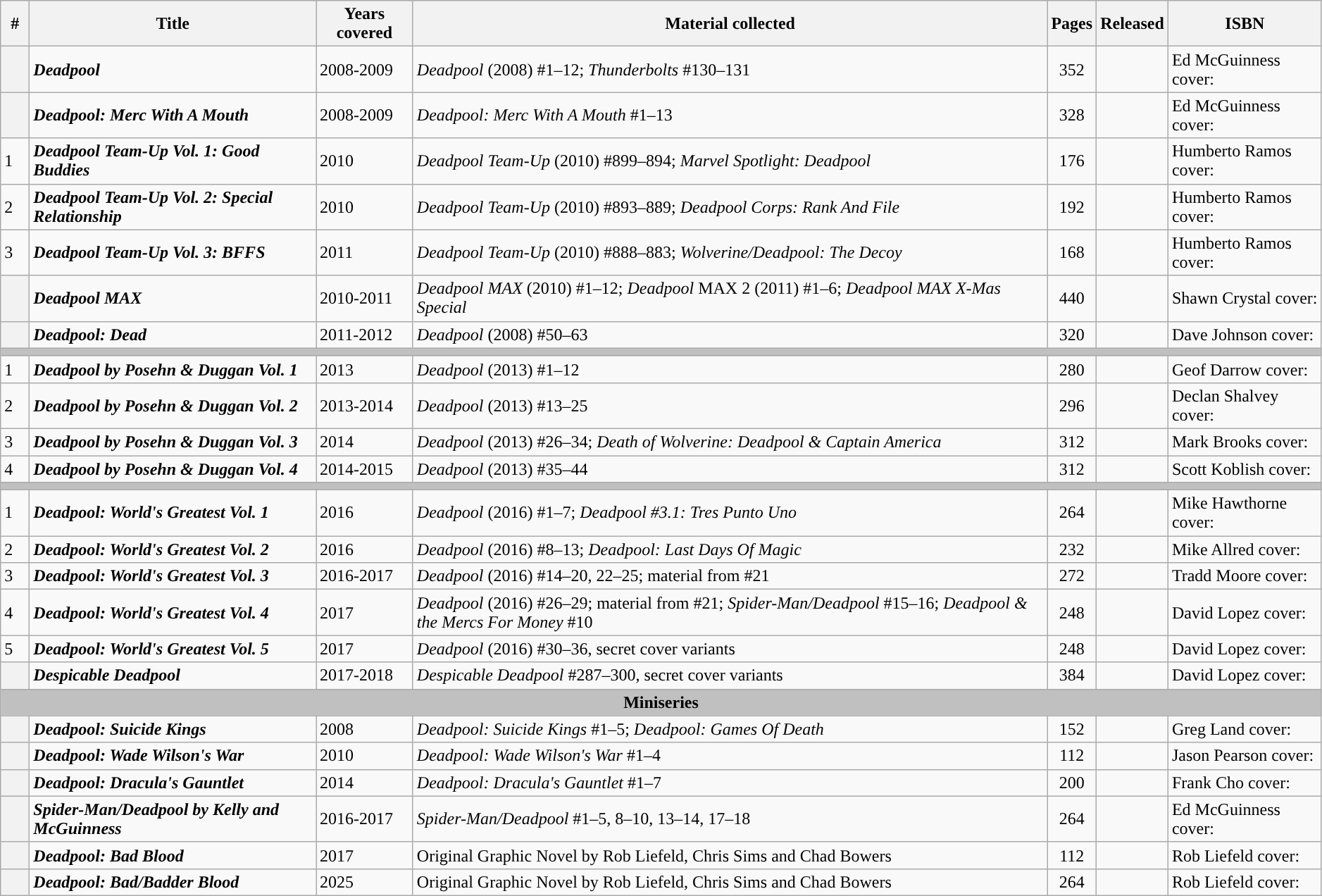<table class="wikitable sortable" width=99%>
<tr>
<th class="unsortable" width=20px>#</th>
<th>Title</th>
<th>Years covered</th>
<th class="unsortable">Material collected</th>
<th>Pages</th>
<th>Released</th>
<th class="unsortable">ISBN</th>
</tr>
<tr>
<th style="background-color: light grey;"></th>
<td><strong><em>Deadpool</em></strong></td>
<td>2008-2009</td>
<td><em>Deadpool</em> (2008) #1–12; <em>Thunderbolts</em> #130–131</td>
<td style="text-align: center;">352</td>
<td></td>
<td>Ed McGuinness cover: </td>
</tr>
<tr>
<th style="background-color: light grey;"></th>
<td><strong><em>Deadpool: Merc With A Mouth</em></strong></td>
<td>2008-2009</td>
<td><em>Deadpool: Merc With A Mouth</em> #1–13</td>
<td style="text-align: center;">328</td>
<td></td>
<td>Ed McGuinness cover: </td>
</tr>
<tr>
<td>1</td>
<td><strong><em>Deadpool Team-Up Vol. 1: Good Buddies</em></strong></td>
<td>2010</td>
<td><em>Deadpool Team-Up</em> (2010) #899–894; <em>Marvel Spotlight: Deadpool</em></td>
<td style="text-align: center;">176</td>
<td></td>
<td>Humberto Ramos cover: </td>
</tr>
<tr>
<td>2</td>
<td><strong><em>Deadpool Team-Up Vol. 2: Special Relationship</em></strong></td>
<td>2010</td>
<td><em>Deadpool Team-Up</em> (2010) #893–889; <em>Deadpool Corps: Rank And File</em></td>
<td style="text-align: center;">192</td>
<td></td>
<td>Humberto Ramos cover: </td>
</tr>
<tr>
<td>3</td>
<td><strong><em>Deadpool Team-Up Vol. 3: BFFS</em></strong></td>
<td>2011</td>
<td><em>Deadpool Team-Up</em> (2010) #888–883; <em>Wolverine/Deadpool: The Decoy</em></td>
<td style="text-align: center;">168</td>
<td></td>
<td>Humberto Ramos cover: </td>
</tr>
<tr>
<th style="background-color: light grey;"></th>
<td><strong><em>Deadpool MAX</em></strong></td>
<td>2010-2011</td>
<td><em>Deadpool MAX</em> (2010) #1–12; <em>Deadpool</em> MAX 2 (2011) #1–6; <em>Deadpool MAX X-Mas Special</em></td>
<td style="text-align: center;">440</td>
<td></td>
<td>Shawn Crystal cover: </td>
</tr>
<tr>
<th style="background-color: light grey;"></th>
<td><strong><em>Deadpool: Dead</em></strong></td>
<td>2011-2012</td>
<td><em>Deadpool</em> (2008) #50–63</td>
<td style="text-align: center;">320</td>
<td></td>
<td>Dave Johnson cover: </td>
</tr>
<tr>
<th colspan=7 style="background-color: silver;"></th>
</tr>
<tr>
<td>1</td>
<td><strong><em>Deadpool by Posehn & Duggan Vol. 1</em></strong></td>
<td>2013</td>
<td><em>Deadpool</em> (2013) #1–12</td>
<td style="text-align: center;">280</td>
<td></td>
<td>Geof Darrow cover: </td>
</tr>
<tr>
<td>2</td>
<td><strong><em>Deadpool by Posehn & Duggan Vol. 2</em></strong></td>
<td>2013-2014</td>
<td><em>Deadpool</em> (2013) #13–25</td>
<td style="text-align: center;">296</td>
<td></td>
<td>Declan Shalvey cover: </td>
</tr>
<tr>
<td>3</td>
<td><strong><em>Deadpool by Posehn & Duggan Vol. 3</em></strong></td>
<td>2014</td>
<td><em>Deadpool</em> (2013) #26–34; <em>Death of Wolverine: Deadpool & Captain America</em></td>
<td style="text-align: center;">312</td>
<td></td>
<td>Mark Brooks cover: </td>
</tr>
<tr>
<td>4</td>
<td><strong><em>Deadpool by Posehn & Duggan Vol. 4</em></strong></td>
<td>2014-2015</td>
<td><em>Deadpool</em> (2013) #35–44</td>
<td style="text-align: center;">312</td>
<td></td>
<td>Scott Koblish cover: </td>
</tr>
<tr>
<th colspan=7 style="background-color: silver;"></th>
</tr>
<tr>
<td>1</td>
<td><strong><em>Deadpool: World's Greatest Vol. 1</em></strong></td>
<td>2016</td>
<td><em>Deadpool</em> (2016) #1–7; <em>Deadpool #3.1: Tres Punto Uno</em></td>
<td style="text-align: center;">264</td>
<td></td>
<td>Mike Hawthorne cover: </td>
</tr>
<tr>
<td>2</td>
<td><strong><em>Deadpool: World's Greatest Vol. 2</em></strong></td>
<td>2016</td>
<td><em>Deadpool</em> (2016) #8–13; <em>Deadpool: Last Days Of Magic</em></td>
<td style="text-align: center;">232</td>
<td></td>
<td>Mike Allred cover: </td>
</tr>
<tr>
<td>3</td>
<td><strong><em>Deadpool: World's Greatest Vol. 3</em></strong></td>
<td>2016-2017</td>
<td><em>Deadpool</em> (2016) #14–20, 22–25; material from #21</td>
<td style="text-align: center;">272</td>
<td></td>
<td>Tradd Moore cover: </td>
</tr>
<tr>
<td>4</td>
<td><strong><em>Deadpool: World's Greatest Vol. 4</em></strong></td>
<td>2017</td>
<td><em>Deadpool</em> (2016) #26–29; material from #21; <em>Spider-Man/Deadpool</em> #15–16; <em>Deadpool & the Mercs For Money</em> #10</td>
<td style="text-align: center;">248</td>
<td></td>
<td>David Lopez cover: </td>
</tr>
<tr>
<td>5</td>
<td><strong><em>Deadpool: World's Greatest Vol. 5</em></strong></td>
<td>2017</td>
<td><em>Deadpool</em> (2016) #30–36, secret cover variants</td>
<td style="text-align: center;">248</td>
<td></td>
<td>David Lopez cover: </td>
</tr>
<tr>
<th style="background-color: light grey;"></th>
<td><strong><em>Despicable Deadpool</em></strong></td>
<td>2017-2018</td>
<td><em>Despicable Deadpool</em> #287–300, secret cover variants</td>
<td style="text-align: center;">384</td>
<td></td>
<td>David Lopez cover: </td>
</tr>
<tr>
<th colspan=7 style="background-color: silver;">Miniseries</th>
</tr>
<tr>
<th style="background-color: light grey;"></th>
<td><strong><em>Deadpool: Suicide Kings</em></strong></td>
<td>2008</td>
<td><em>Deadpool: Suicide Kings</em> #1–5; <em>Deadpool: Games Of Death</em></td>
<td style="text-align: center;">152</td>
<td></td>
<td>Greg Land cover: </td>
</tr>
<tr>
<th style="background-color: light grey;"></th>
<td><strong><em>Deadpool: Wade Wilson's War</em></strong></td>
<td>2010</td>
<td><em>Deadpool: Wade Wilson's War</em> #1–4</td>
<td style="text-align: center;">112</td>
<td></td>
<td>Jason Pearson cover: </td>
</tr>
<tr>
<th style="background-color: light grey;"></th>
<td><strong><em>Deadpool: Dracula's Gauntlet</em></strong></td>
<td>2014</td>
<td><em>Deadpool: Dracula's Gauntlet</em> #1–7</td>
<td style="text-align: center;">200</td>
<td></td>
<td>Frank Cho cover: </td>
</tr>
<tr>
<th style="background-color: light grey;"></th>
<td><strong><em>Spider-Man/Deadpool by Kelly and McGuinness</em></strong></td>
<td>2016-2017</td>
<td><em>Spider-Man/Deadpool</em> #1–5, 8–10, 13–14, 17–18</td>
<td style="text-align: center;">264</td>
<td></td>
<td>Ed McGuinness cover: </td>
</tr>
<tr>
<th style="background-color: light grey;"></th>
<td><strong><em>Deadpool: Bad Blood</em></strong></td>
<td>2017</td>
<td>Original Graphic Novel by Rob Liefeld, Chris Sims and Chad Bowers</td>
<td style="text-align: center;">112</td>
<td></td>
<td>Rob Liefeld cover: </td>
</tr>
<tr>
<th style="background-color: light grey;"></th>
<td><strong><em>Deadpool: Bad/Badder Blood</em></strong></td>
<td>2025</td>
<td>Original Graphic Novel by Rob Liefeld, Chris Sims and Chad Bowers</td>
<td style="text-align: center;">264</td>
<td></td>
<td>Rob Liefeld cover: </td>
</tr>
</table>
